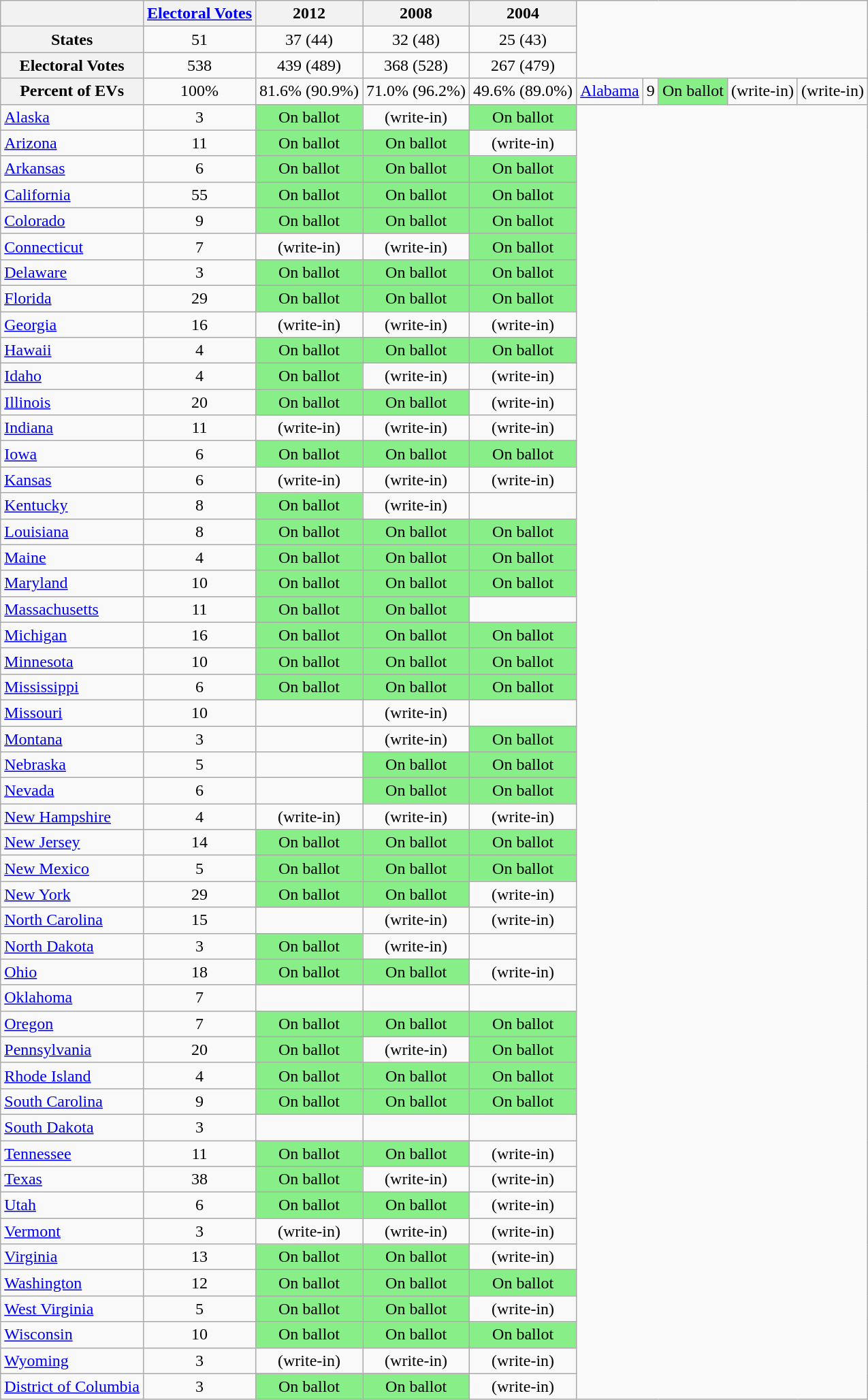<table class=wikitable>
<tr>
<th> </th>
<th style="text-align:center;"><a href='#'>Electoral Votes</a></th>
<th style="text-align:center;">2012</th>
<th style="text-align:center;">2008</th>
<th style="text-align:center;">2004</th>
</tr>
<tr>
<th>States</th>
<td align=center>51</td>
<td align=center>37 (44)</td>
<td align=center>32 (48)</td>
<td align=center>25 (43)</td>
</tr>
<tr>
<th>Electoral Votes</th>
<td align=center>538</td>
<td align=center>439 (489)</td>
<td align=center>368 (528)</td>
<td align=center>267 (479)</td>
</tr>
<tr>
<th>Percent of EVs</th>
<td align=center>100%</td>
<td align=center>81.6% (90.9%)</td>
<td align=center>71.0% (96.2%)</td>
<td align=center>49.6% (89.0%)<br></td>
<td><a href='#'>Alabama</a></td>
<td align=center>9</td>
<td align=center style="background:#88EE88;">On ballot</td>
<td align=center>(write-in)</td>
<td align=center>(write-in)</td>
</tr>
<tr>
<td><a href='#'>Alaska</a></td>
<td align=center>3</td>
<td align=center style="background:#88EE88;">On ballot</td>
<td align=center>(write-in)</td>
<td align=center style="background:#88EE88;">On ballot</td>
</tr>
<tr>
<td><a href='#'>Arizona</a></td>
<td align=center>11</td>
<td align=center style="background:#88EE88;">On ballot</td>
<td align=center style="background:#88EE88;">On ballot</td>
<td align=center>(write-in)</td>
</tr>
<tr>
<td><a href='#'>Arkansas</a></td>
<td align=center>6</td>
<td align=center style="background:#88EE88;">On ballot</td>
<td align=center style="background:#88EE88;">On ballot</td>
<td align=center style="background:#88EE88;">On ballot</td>
</tr>
<tr>
<td><a href='#'>California</a></td>
<td align=center>55</td>
<td align=center style="background:#88EE88;">On ballot</td>
<td align=center style="background:#88EE88;">On ballot</td>
<td align=center style="background:#88EE88;">On ballot</td>
</tr>
<tr>
<td><a href='#'>Colorado</a></td>
<td align=center>9</td>
<td align=center style="background:#88EE88;">On ballot</td>
<td align=center style="background:#88EE88;">On ballot</td>
<td align=center style="background:#88EE88;">On ballot</td>
</tr>
<tr>
<td><a href='#'>Connecticut</a></td>
<td align=center>7</td>
<td align=center>(write-in)</td>
<td align=center>(write-in)</td>
<td align=center style="background:#88EE88;">On ballot</td>
</tr>
<tr>
<td><a href='#'>Delaware</a></td>
<td align=center>3</td>
<td align=center style="background:#88EE88;">On ballot</td>
<td align=center style="background:#88EE88;">On ballot</td>
<td align=center style="background:#88EE88;">On ballot</td>
</tr>
<tr>
<td><a href='#'>Florida</a></td>
<td align=center>29</td>
<td align=center style="background:#88EE88;">On ballot</td>
<td align=center style="background:#88EE88;">On ballot</td>
<td align=center style="background:#88EE88;">On ballot</td>
</tr>
<tr>
<td><a href='#'>Georgia</a></td>
<td align=center>16</td>
<td align=center>(write-in)</td>
<td align=center>(write-in)</td>
<td align=center>(write-in)</td>
</tr>
<tr>
<td><a href='#'>Hawaii</a></td>
<td align=center>4</td>
<td align=center style="background:#88EE88;">On ballot</td>
<td align=center style="background:#88EE88;">On ballot</td>
<td align=center style="background:#88EE88;">On ballot</td>
</tr>
<tr>
<td><a href='#'>Idaho</a></td>
<td align=center>4</td>
<td align=center style="background:#88EE88;">On ballot</td>
<td align=center>(write-in)</td>
<td align=center>(write-in)</td>
</tr>
<tr>
<td><a href='#'>Illinois</a></td>
<td align=center>20</td>
<td align=center style="background:#88EE88;">On ballot</td>
<td align=center style="background:#88EE88;">On ballot</td>
<td align=center>(write-in)</td>
</tr>
<tr>
<td><a href='#'>Indiana</a></td>
<td align=center>11</td>
<td align=center>(write-in)</td>
<td align=center>(write-in)</td>
<td align=center>(write-in)</td>
</tr>
<tr>
<td><a href='#'>Iowa</a></td>
<td align=center>6</td>
<td align=center style="background:#88EE88;">On ballot</td>
<td align=center style="background:#88EE88;">On ballot</td>
<td align=center style="background:#88EE88;">On ballot</td>
</tr>
<tr>
<td><a href='#'>Kansas</a></td>
<td align=center>6</td>
<td align=center>(write-in)</td>
<td align=center>(write-in)</td>
<td align=center>(write-in)</td>
</tr>
<tr>
<td><a href='#'>Kentucky</a></td>
<td align=center>8</td>
<td align=center style="background:#88EE88;">On ballot</td>
<td align=center>(write-in)</td>
<td align=center></td>
</tr>
<tr>
<td><a href='#'>Louisiana</a></td>
<td align=center>8</td>
<td align=center style="background:#88EE88;">On ballot</td>
<td align=center style="background:#88EE88;">On ballot</td>
<td align=center style="background:#88EE88;">On ballot</td>
</tr>
<tr>
<td><a href='#'>Maine</a></td>
<td align=center>4</td>
<td align=center style="background:#88EE88;">On ballot</td>
<td align=center style="background:#88EE88;">On ballot</td>
<td align=center style="background:#88EE88;">On ballot</td>
</tr>
<tr>
<td><a href='#'>Maryland</a></td>
<td align=center>10</td>
<td align=center style="background:#88EE88;">On ballot</td>
<td align=center style="background:#88EE88;">On ballot</td>
<td align=center style="background:#88EE88;">On ballot</td>
</tr>
<tr>
<td><a href='#'>Massachusetts</a></td>
<td align=center>11</td>
<td align=center style="background:#88EE88;">On ballot</td>
<td align=center style="background:#88EE88;">On ballot</td>
<td align=center></td>
</tr>
<tr>
<td><a href='#'>Michigan</a></td>
<td align=center>16</td>
<td align=center style="background:#88EE88;">On ballot</td>
<td align=center style="background:#88EE88;">On ballot</td>
<td align=center style="background:#88EE88;">On ballot</td>
</tr>
<tr>
<td><a href='#'>Minnesota</a></td>
<td align=center>10</td>
<td align=center style="background:#88EE88;">On ballot</td>
<td align=center style="background:#88EE88;">On ballot</td>
<td align=center style="background:#88EE88;">On ballot</td>
</tr>
<tr>
<td><a href='#'>Mississippi</a></td>
<td align=center>6</td>
<td align=center style="background:#88EE88;">On ballot</td>
<td align=center style="background:#88EE88;">On ballot</td>
<td align=center style="background:#88EE88;">On ballot</td>
</tr>
<tr>
<td><a href='#'>Missouri</a></td>
<td align=center>10</td>
<td align=center></td>
<td align=center>(write-in)</td>
<td align=center></td>
</tr>
<tr>
<td><a href='#'>Montana</a></td>
<td align=center>3</td>
<td align=center></td>
<td align=center>(write-in)</td>
<td align=center style="background:#88EE88;">On ballot</td>
</tr>
<tr>
<td><a href='#'>Nebraska</a></td>
<td align=center>5</td>
<td align=center></td>
<td align=center style="background:#88EE88;">On ballot</td>
<td align=center style="background:#88EE88;">On ballot</td>
</tr>
<tr>
<td><a href='#'>Nevada</a></td>
<td align=center>6</td>
<td align=center></td>
<td align=center style="background:#88EE88;">On ballot</td>
<td align=center style="background:#88EE88;">On ballot</td>
</tr>
<tr>
<td><a href='#'>New Hampshire</a></td>
<td align=center>4</td>
<td align=center>(write-in)</td>
<td align=center>(write-in)</td>
<td align=center>(write-in)</td>
</tr>
<tr>
<td><a href='#'>New Jersey</a></td>
<td align=center>14</td>
<td align=center style="background:#88EE88;">On ballot</td>
<td align=center style="background:#88EE88;">On ballot</td>
<td align=center style="background:#88EE88;">On ballot</td>
</tr>
<tr>
<td><a href='#'>New Mexico</a></td>
<td align=center>5</td>
<td align=center style="background:#88EE88;">On ballot</td>
<td align=center style="background:#88EE88;">On ballot</td>
<td align=center style="background:#88EE88;">On ballot</td>
</tr>
<tr>
<td><a href='#'>New York</a></td>
<td align=center>29</td>
<td align=center style="background:#88EE88;">On ballot</td>
<td align=center style="background:#88EE88;">On ballot</td>
<td align=center>(write-in)</td>
</tr>
<tr>
<td><a href='#'>North Carolina</a></td>
<td align=center>15</td>
<td align=center></td>
<td align=center>(write-in)</td>
<td align=center>(write-in)</td>
</tr>
<tr>
<td><a href='#'>North Dakota</a></td>
<td align=center>3</td>
<td align=center style="background:#88EE88;">On ballot</td>
<td align=center>(write-in)</td>
<td align=center></td>
</tr>
<tr>
<td><a href='#'>Ohio</a></td>
<td align=center>18</td>
<td align=center style="background:#88EE88;">On ballot</td>
<td align=center style="background:#88EE88;">On ballot</td>
<td align=center>(write-in)</td>
</tr>
<tr>
<td><a href='#'>Oklahoma</a></td>
<td align=center>7</td>
<td align=center></td>
<td align=center></td>
<td align=center></td>
</tr>
<tr>
<td><a href='#'>Oregon</a></td>
<td align=center>7</td>
<td align=center style="background:#88EE88;">On ballot</td>
<td align=center style="background:#88EE88;">On ballot</td>
<td align=center style="background:#88EE88;">On ballot</td>
</tr>
<tr>
<td><a href='#'>Pennsylvania</a></td>
<td align=center>20</td>
<td align=center style="background:#88EE88;">On ballot</td>
<td align=center>(write-in)</td>
<td align=center style="background:#88EE88;">On ballot</td>
</tr>
<tr>
<td><a href='#'>Rhode Island</a></td>
<td align=center>4</td>
<td align=center style="background:#88EE88;">On ballot</td>
<td align=center style="background:#88EE88;">On ballot</td>
<td align=center style="background:#88EE88;">On ballot</td>
</tr>
<tr>
<td><a href='#'>South Carolina</a></td>
<td align=center>9</td>
<td align=center style="background:#88EE88;">On ballot</td>
<td align=center style="background:#88EE88;">On ballot</td>
<td align=center style="background:#88EE88;">On ballot</td>
</tr>
<tr>
<td><a href='#'>South Dakota</a></td>
<td align=center>3</td>
<td align=center></td>
<td align=center></td>
<td align=center></td>
</tr>
<tr>
<td><a href='#'>Tennessee</a></td>
<td align=center>11</td>
<td align=center style="background:#88EE88;">On ballot</td>
<td align=center style="background:#88EE88;">On ballot</td>
<td align=center>(write-in)</td>
</tr>
<tr>
<td><a href='#'>Texas</a></td>
<td align=center>38</td>
<td align=center style="background:#88EE88;">On ballot</td>
<td align=center>(write-in)</td>
<td align=center>(write-in)</td>
</tr>
<tr>
<td><a href='#'>Utah</a></td>
<td align=center>6</td>
<td align=center style="background:#88EE88;">On ballot</td>
<td align=center style="background:#88EE88;">On ballot</td>
<td align=center>(write-in)</td>
</tr>
<tr>
<td><a href='#'>Vermont</a></td>
<td align=center>3</td>
<td align=center>(write-in)</td>
<td align=center>(write-in)</td>
<td align=center>(write-in)</td>
</tr>
<tr>
<td><a href='#'>Virginia</a></td>
<td align=center>13</td>
<td align=center style="background:#88EE88;">On ballot</td>
<td align=center style="background:#88EE88;">On ballot</td>
<td align=center>(write-in)</td>
</tr>
<tr>
<td><a href='#'>Washington</a></td>
<td align=center>12</td>
<td align=center style="background:#88EE88;">On ballot</td>
<td align=center style="background:#88EE88;">On ballot</td>
<td align=center style="background:#88EE88;">On ballot</td>
</tr>
<tr>
<td><a href='#'>West Virginia</a></td>
<td align=center>5</td>
<td align=center style="background:#88EE88;">On ballot</td>
<td align=center style="background:#88EE88;">On ballot</td>
<td align=center>(write-in)</td>
</tr>
<tr>
<td><a href='#'>Wisconsin</a></td>
<td align=center>10</td>
<td align=center style="background:#88EE88;">On ballot</td>
<td align=center style="background:#88EE88;">On ballot</td>
<td align=center style="background:#88EE88;">On ballot</td>
</tr>
<tr>
<td><a href='#'>Wyoming</a></td>
<td align=center>3</td>
<td align=center>(write-in)</td>
<td align=center>(write-in)</td>
<td align=center>(write-in)</td>
</tr>
<tr>
<td><a href='#'>District of Columbia</a></td>
<td align=center>3</td>
<td align=center style="background:#88EE88;">On ballot</td>
<td align=center style="background:#88EE88;">On ballot</td>
<td align=center>(write-in)</td>
</tr>
</table>
